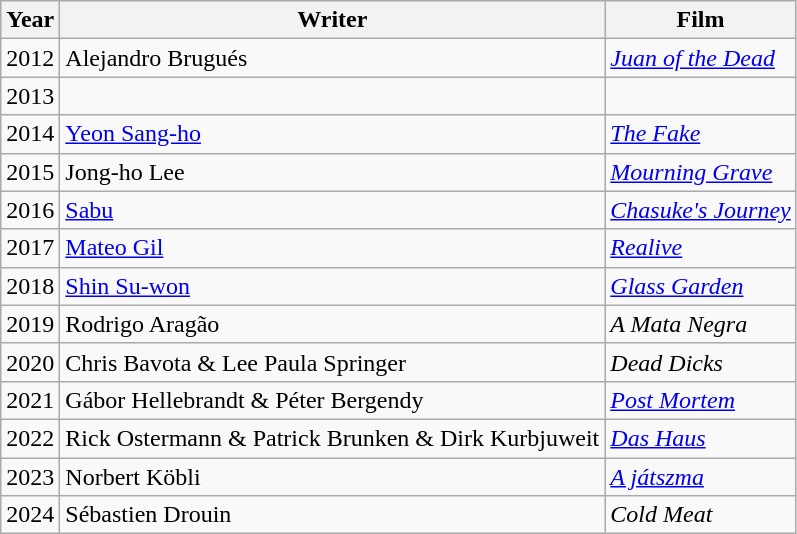<table class="wikitable">
<tr>
<th>Year</th>
<th>Writer</th>
<th>Film</th>
</tr>
<tr>
<td>2012</td>
<td>Alejandro Brugués</td>
<td> <em><a href='#'>Juan of the Dead</a></em></td>
</tr>
<tr>
<td>2013</td>
<td></td>
<td> <em></em></td>
</tr>
<tr>
<td>2014</td>
<td><a href='#'>Yeon Sang-ho</a></td>
<td> <em><a href='#'>The Fake</a></em></td>
</tr>
<tr>
<td>2015</td>
<td>Jong-ho Lee</td>
<td> <em><a href='#'>Mourning Grave</a></em></td>
</tr>
<tr>
<td>2016</td>
<td><a href='#'>Sabu</a></td>
<td> <em><a href='#'>Chasuke's Journey</a></em></td>
</tr>
<tr>
<td>2017</td>
<td><a href='#'>Mateo Gil</a></td>
<td> <em><a href='#'>Realive</a></em></td>
</tr>
<tr>
<td>2018</td>
<td><a href='#'>Shin Su-won</a></td>
<td> <em><a href='#'>Glass Garden</a></em></td>
</tr>
<tr>
<td>2019</td>
<td>Rodrigo Aragão</td>
<td> <em>A Mata Negra</em></td>
</tr>
<tr>
<td>2020</td>
<td>Chris Bavota & Lee Paula Springer</td>
<td> <em>Dead Dicks</em></td>
</tr>
<tr>
<td>2021</td>
<td>Gábor Hellebrandt & Péter Bergendy</td>
<td> <em><a href='#'>Post Mortem</a></em></td>
</tr>
<tr>
<td>2022</td>
<td>Rick Ostermann & Patrick Brunken & Dirk Kurbjuweit</td>
<td> <em><a href='#'>Das Haus</a></em></td>
</tr>
<tr>
<td>2023</td>
<td>Norbert Köbli</td>
<td> <em><a href='#'>A játszma</a></em></td>
</tr>
<tr>
<td>2024</td>
<td>Sébastien Drouin</td>
<td> <em>Cold Meat</em></td>
</tr>
</table>
